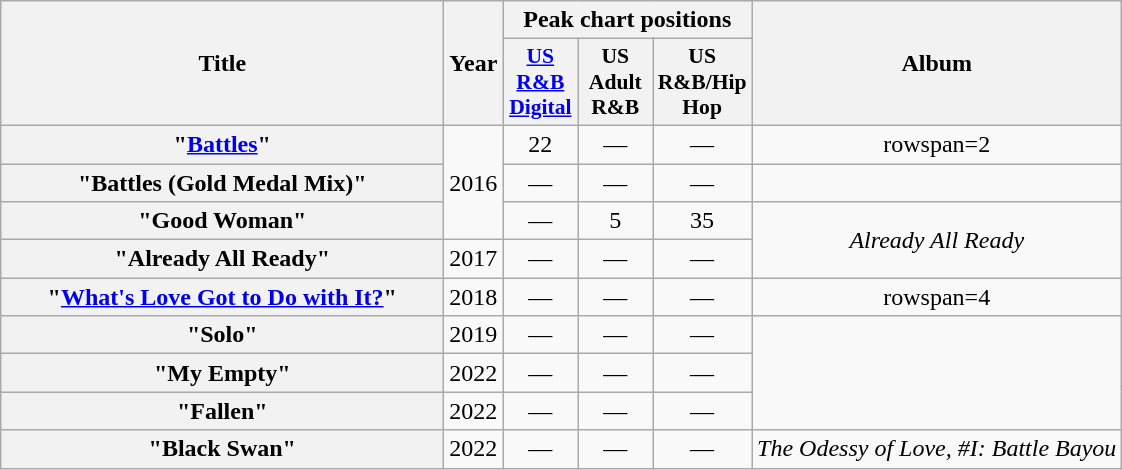<table class="wikitable plainrowheaders" style="text-align:center;" border="1">
<tr>
<th scope="col" rowspan="2" style="width:18em;">Title</th>
<th scope="col" rowspan="2">Year</th>
<th colspan="3" scope="col" style="width:6em;">Peak chart positions</th>
<th scope="col" rowspan="2">Album</th>
</tr>
<tr>
<th scope="col" style="width:3em;font-size:90%;"><a href='#'>US<br>R&B Digital</a></th>
<th scope="col" style="width:3em;font-size:90%;">US<br>Adult<br>R&B</th>
<th scope="col" style="width:3em;font-size:90%;">US<br>R&B/Hip Hop</th>
</tr>
<tr>
<th scope="row">"<a href='#'>Battles</a>"</th>
<td rowspan="3">2016</td>
<td>22</td>
<td>—</td>
<td>—</td>
<td>rowspan=2 </td>
</tr>
<tr>
<th scope="row">"Battles (Gold Medal Mix)"</th>
<td>—</td>
<td>—</td>
<td>—</td>
</tr>
<tr>
<th scope="row">"Good Woman"</th>
<td>—</td>
<td>5</td>
<td>35</td>
<td rowspan="2"><em>Already All Ready</em></td>
</tr>
<tr>
<th scope="row">"Already All Ready"</th>
<td>2017</td>
<td>—</td>
<td>—</td>
<td>—</td>
</tr>
<tr>
<th scope="row">"<a href='#'>What's Love Got to Do with It?</a>"</th>
<td>2018</td>
<td>—</td>
<td>—</td>
<td>—</td>
<td>rowspan=4 </td>
</tr>
<tr>
<th scope="row">"Solo"</th>
<td>2019</td>
<td>—</td>
<td>—</td>
<td>—</td>
</tr>
<tr>
<th scope="row">"My Empty"</th>
<td>2022</td>
<td>—</td>
<td>—</td>
<td>—</td>
</tr>
<tr>
<th scope="row">"Fallen"</th>
<td>2022</td>
<td>—</td>
<td>—</td>
<td>—</td>
</tr>
<tr>
<th scope="row">"Black Swan"</th>
<td>2022</td>
<td>—</td>
<td>—</td>
<td>—</td>
<td rowspan="1"><em>The Odessy of Love, #I: Battle Bayou</em></td>
</tr>
</table>
